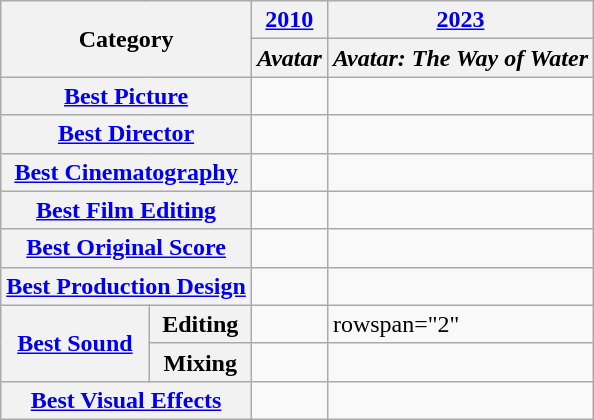<table class="wikitable plainrowheaders">
<tr>
<th colspan="2" rowspan="2" scope="col">Category</th>
<th scope="col"><a href='#'>2010</a></th>
<th scope="col"><a href='#'>2023</a></th>
</tr>
<tr>
<th><em>Avatar</em></th>
<th><em>Avatar: The Way of Water</em></th>
</tr>
<tr>
<th colspan="2" scope="row"><a href='#'>Best Picture</a></th>
<td></td>
<td></td>
</tr>
<tr>
<th colspan="2" scope="row"><a href='#'>Best Director</a></th>
<td></td>
<td></td>
</tr>
<tr>
<th colspan="2" scope="row"><a href='#'>Best Cinematography</a></th>
<td></td>
<td></td>
</tr>
<tr>
<th colspan="2" scope="row"><a href='#'>Best Film Editing</a></th>
<td></td>
<td></td>
</tr>
<tr>
<th colspan="2" scope="row"><a href='#'>Best Original Score</a></th>
<td></td>
<td></td>
</tr>
<tr>
<th colspan="2" scope="row"><a href='#'>Best Production Design</a></th>
<td></td>
<td></td>
</tr>
<tr>
<th rowspan="2" scope="row"><a href='#'>Best Sound</a></th>
<th scope="row">Editing</th>
<td></td>
<td>rowspan="2" </td>
</tr>
<tr>
<th scope="row">Mixing</th>
<td></td>
</tr>
<tr>
<th colspan="2" scope="row"><a href='#'>Best Visual Effects</a></th>
<td></td>
<td></td>
</tr>
</table>
